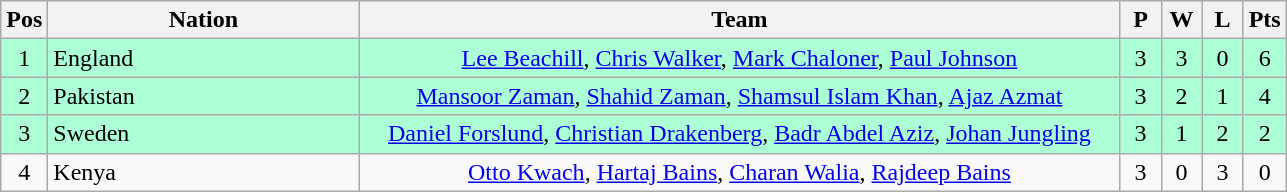<table class="wikitable" style="font-size: 100%">
<tr>
<th width=20>Pos</th>
<th width=200>Nation</th>
<th width=500>Team</th>
<th width=20>P</th>
<th width=20>W</th>
<th width=20>L</th>
<th width=20>Pts</th>
</tr>
<tr align=center style="background: #ADFFD6;">
<td>1</td>
<td align="left"> England</td>
<td><a href='#'>Lee Beachill</a>, <a href='#'>Chris Walker</a>, <a href='#'>Mark Chaloner</a>, <a href='#'>Paul Johnson</a></td>
<td>3</td>
<td>3</td>
<td>0</td>
<td>6</td>
</tr>
<tr align=center style="background: #ADFFD6;">
<td>2</td>
<td align="left"> Pakistan</td>
<td><a href='#'>Mansoor Zaman</a>, <a href='#'>Shahid Zaman</a>, <a href='#'>Shamsul Islam Khan</a>, <a href='#'>Ajaz Azmat</a></td>
<td>3</td>
<td>2</td>
<td>1</td>
<td>4</td>
</tr>
<tr align=center style="background: #ADFFD6;">
<td>3</td>
<td align="left"> Sweden</td>
<td><a href='#'>Daniel Forslund</a>, <a href='#'>Christian Drakenberg</a>, <a href='#'>Badr Abdel Aziz</a>, <a href='#'>Johan Jungling</a></td>
<td>3</td>
<td>1</td>
<td>2</td>
<td>2</td>
</tr>
<tr align=center>
<td>4</td>
<td align="left"> Kenya</td>
<td><a href='#'>Otto Kwach</a>, <a href='#'>Hartaj Bains</a>, <a href='#'>Charan Walia</a>, <a href='#'>Rajdeep Bains</a></td>
<td>3</td>
<td>0</td>
<td>3</td>
<td>0</td>
</tr>
</table>
